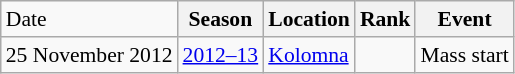<table class="wikitable sortable" style="font-size:90%" style="text-align:center">
<tr>
<td>Date</td>
<th>Season</th>
<th>Location</th>
<th>Rank</th>
<th>Event</th>
</tr>
<tr>
<td>25 November 2012</td>
<td><a href='#'>2012–13</a></td>
<td><a href='#'>Kolomna</a></td>
<td></td>
<td>Mass start</td>
</tr>
</table>
